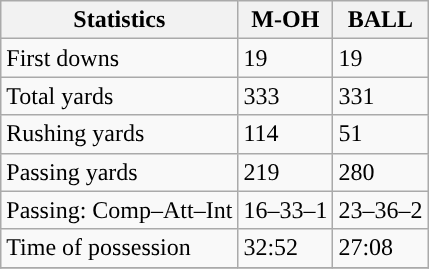<table class="wikitable" style="float: left;">
<tr>
<th>Statistics</th>
<th>M-OH</th>
<th>BALL</th>
</tr>
<tr>
<td>First downs</td>
<td>19</td>
<td>19</td>
</tr>
<tr>
<td>Total yards</td>
<td>333</td>
<td>331</td>
</tr>
<tr>
<td>Rushing yards</td>
<td>114</td>
<td>51</td>
</tr>
<tr>
<td>Passing yards</td>
<td>219</td>
<td>280</td>
</tr>
<tr>
<td>Passing: Comp–Att–Int</td>
<td>16–33–1</td>
<td>23–36–2</td>
</tr>
<tr>
<td>Time of possession</td>
<td>32:52</td>
<td>27:08</td>
</tr>
<tr>
</tr>
</table>
